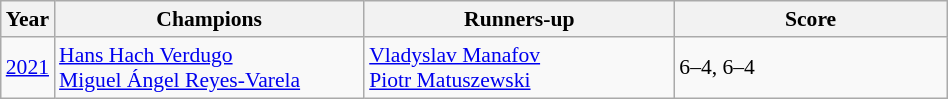<table class="wikitable" style="font-size:90%">
<tr>
<th>Year</th>
<th width="200">Champions</th>
<th width="200">Runners-up</th>
<th width="175">Score</th>
</tr>
<tr>
<td><a href='#'>2021</a></td>
<td> <a href='#'>Hans Hach Verdugo</a><br> <a href='#'>Miguel Ángel Reyes-Varela</a></td>
<td> <a href='#'>Vladyslav Manafov</a><br> <a href='#'>Piotr Matuszewski</a></td>
<td>6–4, 6–4</td>
</tr>
</table>
